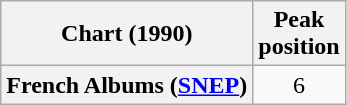<table class="wikitable plainrowheaders" style="text-align:center">
<tr>
<th scope="col">Chart (1990)</th>
<th scope="col">Peak<br>position</th>
</tr>
<tr>
<th scope="row">French Albums (<a href='#'>SNEP</a>)</th>
<td>6</td>
</tr>
</table>
